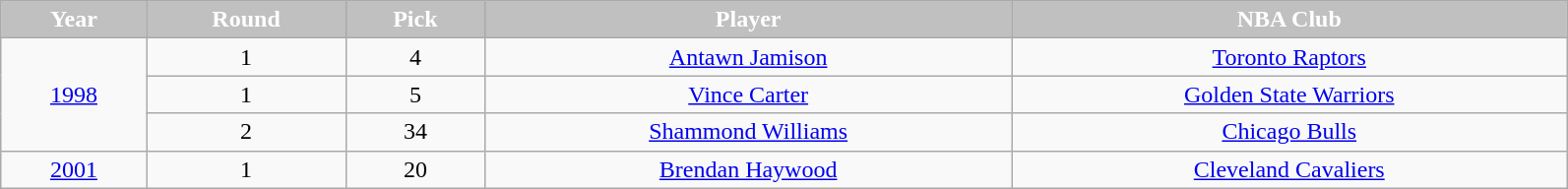<table class="wikitable" width="84%">
<tr align="center"  style="background:silver;color:#FFFFFF;">
<td><strong>Year</strong></td>
<td><strong>Round</strong></td>
<td><strong>Pick</strong></td>
<td><strong>Player</strong></td>
<td><strong>NBA Club</strong></td>
</tr>
<tr align="center" bgcolor="">
<td rowspan="3"><a href='#'>1998</a></td>
<td>1</td>
<td>4</td>
<td><a href='#'>Antawn Jamison</a></td>
<td><a href='#'>Toronto Raptors</a></td>
</tr>
<tr align="center" bgcolor="">
<td>1</td>
<td>5</td>
<td><a href='#'>Vince Carter</a></td>
<td><a href='#'>Golden State Warriors</a></td>
</tr>
<tr align="center" bgcolor="">
<td>2</td>
<td>34</td>
<td><a href='#'>Shammond Williams</a></td>
<td><a href='#'>Chicago Bulls</a></td>
</tr>
<tr align="center" bgcolor="">
<td><a href='#'>2001</a></td>
<td>1</td>
<td>20</td>
<td><a href='#'>Brendan Haywood</a></td>
<td><a href='#'>Cleveland Cavaliers</a></td>
</tr>
</table>
